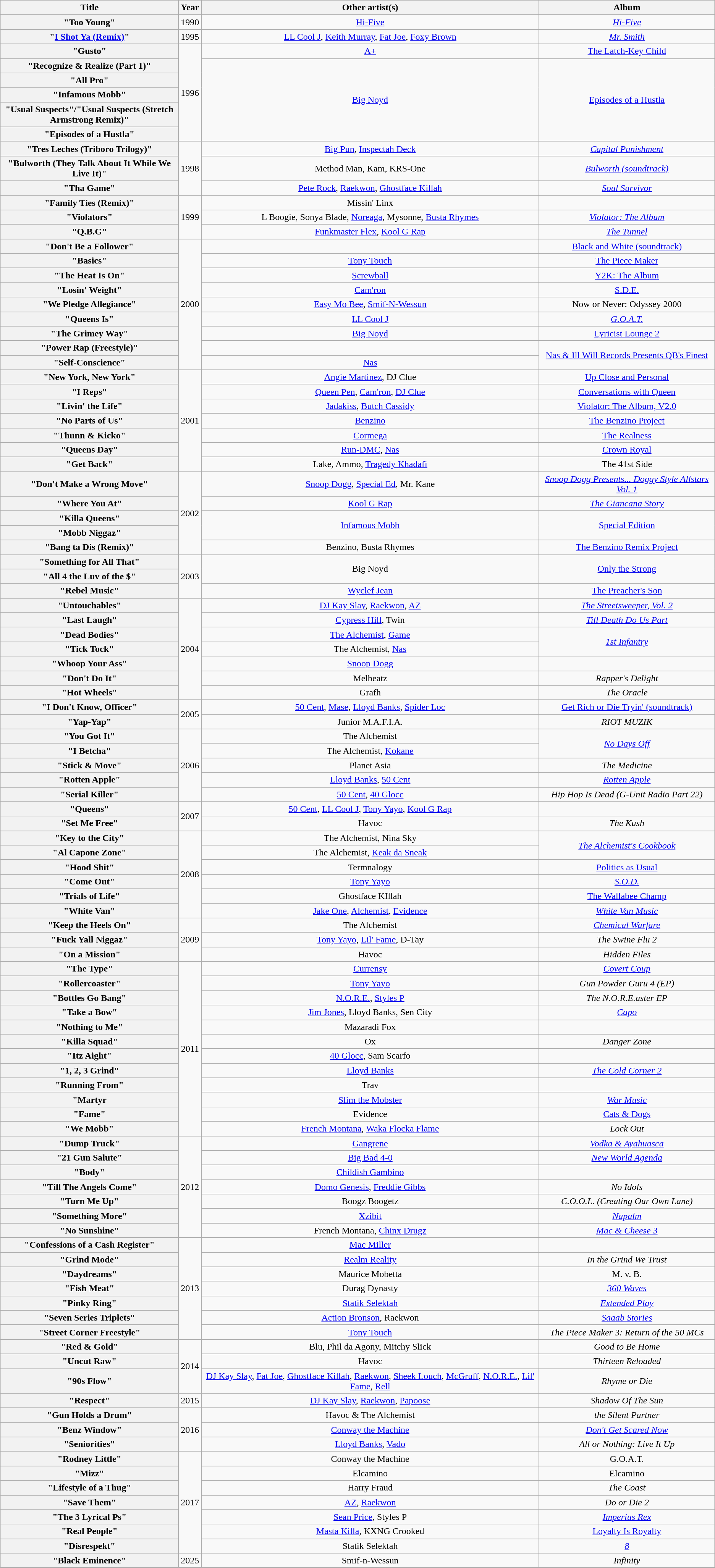<table class="wikitable plainrowheaders" style="text-align:center;">
<tr>
<th scope="col" style="width:19em;">Title</th>
<th scope="col">Year</th>
<th scope="col">Other artist(s)</th>
<th scope="col">Album</th>
</tr>
<tr>
<th scope="row">"Too Young"</th>
<td rowspan="1">1990</td>
<td><a href='#'>Hi-Five</a></td>
<td rowspan="1"><em><a href='#'>Hi-Five</a></em></td>
</tr>
<tr>
<th scope="row">"<a href='#'>I Shot Ya (Remix)</a>"</th>
<td rowspan="1">1995</td>
<td><a href='#'>LL Cool J</a>,  <a href='#'>Keith Murray</a>, <a href='#'>Fat Joe</a>, <a href='#'>Foxy Brown</a></td>
<td rowspan="1"><em><a href='#'>Mr. Smith</a></em></td>
</tr>
<tr>
<th scope="row">"Gusto"</th>
<td rowspan="6">1996</td>
<td><a href='#'>A+</a></td>
<td><a href='#'>The Latch-Key Child</a></td>
</tr>
<tr>
<th scope="row">"Recognize & Realize (Part 1)"</th>
<td rowspan="5"><a href='#'>Big Noyd</a></td>
<td rowspan="5"><a href='#'>Episodes of a Hustla</a></td>
</tr>
<tr>
<th scope="row">"All Pro"</th>
</tr>
<tr>
<th scope="row">"Infamous Mobb"</th>
</tr>
<tr>
<th scope="row">"Usual Suspects"/"Usual Suspects (Stretch Armstrong Remix)"</th>
</tr>
<tr>
<th scope="row">"Episodes of a Hustla"</th>
</tr>
<tr>
<th scope="row">"Tres Leches (Triboro Trilogy)"</th>
<td rowspan="3">1998</td>
<td><a href='#'>Big Pun</a>, <a href='#'>Inspectah Deck</a></td>
<td rowspan="1"><em><a href='#'>Capital Punishment</a></em></td>
</tr>
<tr>
<th>"Bulworth (They Talk About It While We Live It)"</th>
<td>Method Man, Kam, KRS-One</td>
<td><a href='#'><em>Bulworth (soundtrack)</em></a></td>
</tr>
<tr>
<th scope="row">"Tha Game"</th>
<td><a href='#'>Pete Rock</a>,  <a href='#'>Raekwon</a>, <a href='#'>Ghostface Killah</a></td>
<td rowspan="1"><em><a href='#'>Soul Survivor</a></em></td>
</tr>
<tr>
<th>"Family Ties (Remix)"</th>
<td rowspan="3">1999</td>
<td>Missin' Linx</td>
<td></td>
</tr>
<tr>
<th scope="row">"Violators"</th>
<td>L Boogie, Sonya Blade, <a href='#'>Noreaga</a>, Mysonne, <a href='#'>Busta Rhymes</a></td>
<td rowspan="1"><em><a href='#'>Violator: The Album</a></em></td>
</tr>
<tr>
<th scope="row">"Q.B.G"</th>
<td><a href='#'>Funkmaster Flex</a>, <a href='#'>Kool G Rap</a></td>
<td rowspan="1"><em><a href='#'>The Tunnel</a></em></td>
</tr>
<tr>
<th scope="row">"Don't Be a Follower"</th>
<td rowspan="9">2000</td>
<td></td>
<td><a href='#'>Black and White (soundtrack)</a></td>
</tr>
<tr>
<th scope="row">"Basics"</th>
<td><a href='#'>Tony Touch</a></td>
<td><a href='#'>The Piece Maker</a></td>
</tr>
<tr>
<th>"The Heat Is On"</th>
<td><a href='#'>Screwball</a></td>
<td><a href='#'>Y2K: The Album</a></td>
</tr>
<tr>
<th scope="row">"Losin' Weight"</th>
<td><a href='#'>Cam'ron</a></td>
<td><a href='#'>S.D.E.</a></td>
</tr>
<tr>
<th scope="row">"We Pledge Allegiance"</th>
<td><a href='#'>Easy Mo Bee</a>, <a href='#'>Smif-N-Wessun</a></td>
<td>Now or Never: Odyssey 2000</td>
</tr>
<tr>
<th scope="row">"Queens Is"</th>
<td><a href='#'>LL Cool J</a></td>
<td rowspan="1"><em><a href='#'>G.O.A.T.</a></em></td>
</tr>
<tr>
<th scope="row">"The Grimey Way"</th>
<td><a href='#'>Big Noyd</a></td>
<td><a href='#'>Lyricist Lounge 2</a></td>
</tr>
<tr>
<th scope="row">"Power Rap (Freestyle)"</th>
<td></td>
<td rowspan="2"><a href='#'>Nas & Ill Will Records Presents QB's Finest</a></td>
</tr>
<tr>
<th scope="row">"Self-Conscience"</th>
<td><a href='#'>Nas</a></td>
</tr>
<tr>
<th>"New York, New York"</th>
<td rowspan="7">2001</td>
<td><a href='#'>Angie Martinez</a>, DJ Clue</td>
<td><a href='#'>Up Close and Personal</a></td>
</tr>
<tr>
<th scope="row">"I Reps"</th>
<td><a href='#'>Queen Pen</a>, <a href='#'>Cam'ron</a>, <a href='#'>DJ Clue</a></td>
<td><a href='#'>Conversations with Queen</a></td>
</tr>
<tr>
<th scope="row">"Livin' the Life"</th>
<td><a href='#'>Jadakiss</a>, <a href='#'>Butch Cassidy</a></td>
<td><a href='#'>Violator: The Album, V2.0</a></td>
</tr>
<tr>
<th scope="row">"No Parts of Us"</th>
<td><a href='#'>Benzino</a></td>
<td><a href='#'>The Benzino Project</a></td>
</tr>
<tr>
<th>"Thunn & Kicko"</th>
<td><a href='#'>Cormega</a></td>
<td><a href='#'>The Realness</a></td>
</tr>
<tr>
<th scope="row">"Queens Day"</th>
<td><a href='#'>Run-DMC</a>, <a href='#'>Nas</a></td>
<td><a href='#'>Crown Royal</a></td>
</tr>
<tr>
<th scope="row">"Get Back"</th>
<td>Lake, Ammo, <a href='#'>Tragedy Khadafi</a></td>
<td>The 41st Side</td>
</tr>
<tr>
<th scope="row">"Don't Make a Wrong Move"</th>
<td rowspan="5">2002</td>
<td><a href='#'>Snoop Dogg</a>, <a href='#'>Special Ed</a>, Mr. Kane</td>
<td rowspan="1"><em><a href='#'>Snoop Dogg Presents... Doggy Style Allstars Vol. 1</a></em></td>
</tr>
<tr>
<th scope="row">"Where You At"</th>
<td><a href='#'>Kool G Rap</a></td>
<td rowspan="1"><em><a href='#'>The Giancana Story</a></em></td>
</tr>
<tr>
<th>"Killa Queens"</th>
<td rowspan="2"><a href='#'>Infamous Mobb</a></td>
<td rowspan="2"><a href='#'>Special Edition</a></td>
</tr>
<tr>
<th>"Mobb Niggaz"</th>
</tr>
<tr>
<th>"Bang ta Dis (Remix)"</th>
<td>Benzino, Busta Rhymes</td>
<td><a href='#'>The Benzino Remix Project</a></td>
</tr>
<tr>
<th>"Something for All That"</th>
<td rowspan="3">2003</td>
<td rowspan="2">Big Noyd</td>
<td rowspan="2"><a href='#'>Only the Strong</a></td>
</tr>
<tr>
<th>"All 4 the Luv of the $"</th>
</tr>
<tr>
<th scope="row">"Rebel Music"</th>
<td><a href='#'>Wyclef Jean</a></td>
<td><a href='#'>The Preacher's Son</a></td>
</tr>
<tr>
<th scope="row">"Untouchables"</th>
<td rowspan="7">2004</td>
<td><a href='#'>DJ Kay Slay</a>, <a href='#'>Raekwon</a>, <a href='#'>AZ</a></td>
<td><em><a href='#'>The Streetsweeper, Vol. 2</a></em></td>
</tr>
<tr>
<th scope="row">"Last Laugh"</th>
<td><a href='#'>Cypress Hill</a>, Twin</td>
<td><em><a href='#'>Till Death Do Us Part</a></em></td>
</tr>
<tr>
<th scope="row">"Dead Bodies"</th>
<td><a href='#'>The Alchemist</a>, <a href='#'>Game</a></td>
<td rowspan="2"><em><a href='#'>1st Infantry</a></em></td>
</tr>
<tr>
<th scope="row">"Tick Tock"</th>
<td>The Alchemist, <a href='#'>Nas</a></td>
</tr>
<tr>
<th scope="row">"Whoop Your Ass"</th>
<td><a href='#'>Snoop Dogg</a></td>
<td></td>
</tr>
<tr>
<th>"Don't Do It"</th>
<td>Melbeatz</td>
<td><em>Rapper's Delight</em></td>
</tr>
<tr>
<th>"Hot Wheels"</th>
<td>Grafh</td>
<td><em>The Oracle</em></td>
</tr>
<tr>
<th scope="row">"I Don't Know, Officer"</th>
<td rowspan="2">2005</td>
<td><a href='#'>50 Cent</a>, <a href='#'>Mase</a>, <a href='#'>Lloyd Banks</a>, <a href='#'>Spider Loc</a></td>
<td><a href='#'>Get Rich or Die Tryin' (soundtrack)</a></td>
</tr>
<tr>
<th>"Yap-Yap"</th>
<td>Junior M.A.F.I.A.</td>
<td><em>RIOT MUZIK</em></td>
</tr>
<tr>
<th scope="row">"You Got It"</th>
<td rowspan="5">2006</td>
<td>The Alchemist</td>
<td rowspan="2"><em><a href='#'>No Days Off</a></em></td>
</tr>
<tr>
<th scope="row">"I Betcha"</th>
<td>The Alchemist, <a href='#'>Kokane</a></td>
</tr>
<tr>
<th>"Stick & Move"</th>
<td>Planet Asia</td>
<td><em>The Medicine</em></td>
</tr>
<tr>
<th scope="row">"Rotten Apple"</th>
<td><a href='#'>Lloyd Banks</a>, <a href='#'>50 Cent</a></td>
<td><em><a href='#'>Rotten Apple</a></em></td>
</tr>
<tr>
<th scope="row">"Serial Killer"</th>
<td><a href='#'>50 Cent</a>, <a href='#'>40 Glocc</a></td>
<td><em>Hip Hop Is Dead (G-Unit Radio Part 22)</em></td>
</tr>
<tr>
<th scope="row">"Queens"</th>
<td rowspan="2">2007</td>
<td><a href='#'>50 Cent</a>, <a href='#'>LL Cool J</a>, <a href='#'>Tony Yayo</a>, <a href='#'>Kool G Rap</a></td>
<td></td>
</tr>
<tr>
<th>"Set Me Free"</th>
<td>Havoc</td>
<td><em>The Kush</em></td>
</tr>
<tr>
<th scope="row">"Key to the City"</th>
<td rowspan="6">2008</td>
<td>The Alchemist, Nina Sky</td>
<td rowspan="2"><em><a href='#'>The Alchemist's Cookbook</a></em></td>
</tr>
<tr>
<th scope="row">"Al Capone Zone"</th>
<td>The Alchemist, <a href='#'>Keak da Sneak</a></td>
</tr>
<tr>
<th>"Hood Shit"</th>
<td>Termnalogy</td>
<td><a href='#'>Politics as Usual</a></td>
</tr>
<tr>
<th scope="row">"Come Out"</th>
<td><a href='#'>Tony Yayo</a></td>
<td><em><a href='#'>S.O.D.</a></em></td>
</tr>
<tr>
<th>"Trials of Life"</th>
<td>Ghostface KIllah</td>
<td><a href='#'>The Wallabee Champ</a></td>
</tr>
<tr>
<th scope="row">"White Van"</th>
<td><a href='#'>Jake One</a>, <a href='#'>Alchemist</a>, <a href='#'>Evidence</a></td>
<td><em><a href='#'>White Van Music</a></em></td>
</tr>
<tr>
<th scope="row">"Keep the Heels On"</th>
<td rowspan="3">2009</td>
<td>The Alchemist</td>
<td><em><a href='#'>Chemical Warfare</a></em></td>
</tr>
<tr>
<th scope="row">"Fuck Yall Niggaz"</th>
<td><a href='#'>Tony Yayo</a>, <a href='#'>Lil' Fame</a>, D-Tay</td>
<td><em>The Swine Flu 2</em></td>
</tr>
<tr>
<th>"On a Mission"</th>
<td>Havoc</td>
<td><em>Hidden Files</em></td>
</tr>
<tr>
<th scope="row">"The Type"</th>
<td rowspan="12">2011</td>
<td><a href='#'>Currensy</a></td>
<td><em><a href='#'>Covert Coup</a></em></td>
</tr>
<tr>
<th scope="row">"Rollercoaster"</th>
<td><a href='#'>Tony Yayo</a></td>
<td><em>Gun Powder Guru 4 (EP)</em></td>
</tr>
<tr>
<th scope="row">"Bottles Go Bang"</th>
<td><a href='#'>N.O.R.E.</a>, <a href='#'>Styles P</a></td>
<td><em>The N.O.R.E.aster EP</em></td>
</tr>
<tr>
<th scope="row">"Take a Bow"</th>
<td><a href='#'>Jim Jones</a>, Lloyd Banks, Sen City</td>
<td><em><a href='#'>Capo</a></em></td>
</tr>
<tr>
<th scope="row">"Nothing to Me"</th>
<td>Mazaradi Fox</td>
<td></td>
</tr>
<tr>
<th scope="row">"Killa Squad"</th>
<td>Ox</td>
<td><em>Danger Zone</em></td>
</tr>
<tr>
<th scope="row">"Itz Aight"</th>
<td><a href='#'>40 Glocc</a>, Sam Scarfo</td>
<td></td>
</tr>
<tr>
<th scope="row">"1, 2, 3 Grind"</th>
<td><a href='#'>Lloyd Banks</a></td>
<td><em><a href='#'>The Cold Corner 2</a></em></td>
</tr>
<tr>
<th scope="row">"Running From"</th>
<td>Trav</td>
<td></td>
</tr>
<tr>
<th scope="row">"Martyr</th>
<td><a href='#'>Slim the Mobster</a></td>
<td><em><a href='#'>War Music</a></em></td>
</tr>
<tr>
<th>"Fame"</th>
<td>Evidence</td>
<td><a href='#'>Cats & Dogs</a></td>
</tr>
<tr>
<th scope="row">"We Mobb"</th>
<td><a href='#'>French Montana</a>, <a href='#'>Waka Flocka Flame</a></td>
<td><em>Lock Out</em></td>
</tr>
<tr>
<th scope="row">"Dump Truck"</th>
<td rowspan="7">2012</td>
<td><a href='#'>Gangrene</a></td>
<td><em><a href='#'>Vodka & Ayahuasca</a></em></td>
</tr>
<tr>
<th scope="row">"21 Gun Salute"</th>
<td><a href='#'>Big Bad 4-0</a></td>
<td><em><a href='#'>New World Agenda</a></em></td>
</tr>
<tr>
<th scope="row">"Body"</th>
<td><a href='#'>Childish Gambino</a></td>
<td></td>
</tr>
<tr>
<th scope="row">"Till The Angels Come"</th>
<td><a href='#'>Domo Genesis</a>, <a href='#'>Freddie Gibbs</a></td>
<td><em>No Idols</em></td>
</tr>
<tr>
<th scope="row">"Turn Me Up"</th>
<td>Boogz Boogetz</td>
<td><em>C.O.O.L. (Creating Our Own Lane)</em></td>
</tr>
<tr>
<th scope="row">"Something More"</th>
<td><a href='#'>Xzibit</a></td>
<td><em><a href='#'>Napalm</a></em></td>
</tr>
<tr>
<th scope="row">"No Sunshine"</th>
<td>French Montana, <a href='#'>Chinx Drugz</a></td>
<td><em><a href='#'>Mac & Cheese 3</a></em></td>
</tr>
<tr>
<th scope="row">"Confessions of a Cash Register"</th>
<td rowspan="7">2013</td>
<td><a href='#'>Mac Miller</a></td>
<td></td>
</tr>
<tr>
<th scope="row">"Grind Mode"</th>
<td><a href='#'>Realm Reality</a></td>
<td><em>In the Grind We Trust</em></td>
</tr>
<tr>
<th>"Daydreams"</th>
<td>Maurice Mobetta</td>
<td>M. v. B.</td>
</tr>
<tr>
<th scope="row">"Fish Meat"</th>
<td>Durag Dynasty</td>
<td><em><a href='#'>360 Waves</a></em></td>
</tr>
<tr>
<th scope="row">"Pinky Ring"</th>
<td><a href='#'>Statik Selektah</a></td>
<td><em><a href='#'>Extended Play</a></em></td>
</tr>
<tr>
<th scope="row">"Seven Series Triplets"</th>
<td><a href='#'>Action Bronson</a>, Raekwon</td>
<td><em><a href='#'>Saaab Stories</a></em></td>
</tr>
<tr>
<th scope="row">"Street Corner Freestyle"</th>
<td><a href='#'>Tony Touch</a></td>
<td><em>The Piece Maker 3: Return of the 50 MCs</em></td>
</tr>
<tr>
<th>"Red & Gold"</th>
<td rowspan="3">2014</td>
<td>Blu, Phil da Agony, Mitchy Slick</td>
<td><em>Good to Be Home</em></td>
</tr>
<tr>
<th>"Uncut Raw"</th>
<td>Havoc</td>
<td><em>Thirteen Reloaded</em></td>
</tr>
<tr>
<th scope="row">"90s Flow"</th>
<td><a href='#'>DJ Kay Slay</a>, <a href='#'>Fat Joe</a>, <a href='#'>Ghostface Killah</a>, <a href='#'>Raekwon</a>, <a href='#'>Sheek Louch</a>, <a href='#'>McGruff</a>, <a href='#'>N.O.R.E.</a>, <a href='#'>Lil' Fame</a>, <a href='#'>Rell</a></td>
<td><em>Rhyme or Die</em></td>
</tr>
<tr>
<th scope="row">"Respect"</th>
<td rowspan="1">2015</td>
<td><a href='#'>DJ Kay Slay</a>, <a href='#'>Raekwon</a>, <a href='#'>Papoose</a></td>
<td><em>Shadow Of The Sun</em></td>
</tr>
<tr>
<th>"Gun Holds a Drum"</th>
<td rowspan="3">2016</td>
<td>Havoc & The Alchemist</td>
<td><em>the Silent Partner</em></td>
</tr>
<tr>
<th scope="row">"Benz Window"</th>
<td><a href='#'>Conway the Machine</a></td>
<td><em><a href='#'>Don't Get Scared Now</a></em></td>
</tr>
<tr>
<th scope="row">"Seniorities"</th>
<td><a href='#'>Lloyd Banks</a>, <a href='#'>Vado</a></td>
<td><em>All or Nothing: Live It Up</em></td>
</tr>
<tr>
<th>"Rodney Little"</th>
<td rowspan="7">2017</td>
<td>Conway the Machine</td>
<td>G.O.A.T.</td>
</tr>
<tr>
<th scope="row">"Mizz"</th>
<td>Elcamino</td>
<td>Elcamino</td>
</tr>
<tr>
<th>"Lifestyle of a Thug"</th>
<td>Harry Fraud</td>
<td><em>The Coast</em></td>
</tr>
<tr>
<th scope="row">"Save Them"</th>
<td><a href='#'>AZ</a>, <a href='#'>Raekwon</a></td>
<td><em>Do or Die 2</em></td>
</tr>
<tr>
<th scope="row">"The 3 Lyrical Ps"</th>
<td><a href='#'>Sean Price</a>, Styles P</td>
<td><em><a href='#'>Imperius Rex</a></em></td>
</tr>
<tr>
<th>"Real People"</th>
<td><a href='#'>Masta Killa</a>, KXNG Crooked</td>
<td><a href='#'>Loyalty Is Royalty</a></td>
</tr>
<tr>
<th scope="row">"Disrespekt"</th>
<td>Statik Selektah</td>
<td><em><a href='#'>8</a></em></td>
</tr>
<tr>
<th>"Black Eminence"</th>
<td>2025</td>
<td>Smif-n-Wessun</td>
<td><em>Infinity</em></td>
</tr>
</table>
